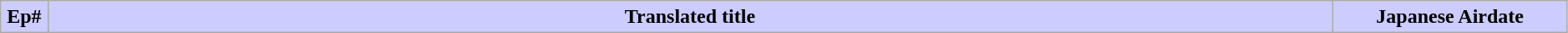<table class="wikitable" width=99%>
<tr>
<th style="background: #CCF" width="3%">Ep#</th>
<th style="background: #CCF">Translated title</th>
<th style="background: #CCF" width="15%">Japanese Airdate<br>











</th>
</tr>
</table>
